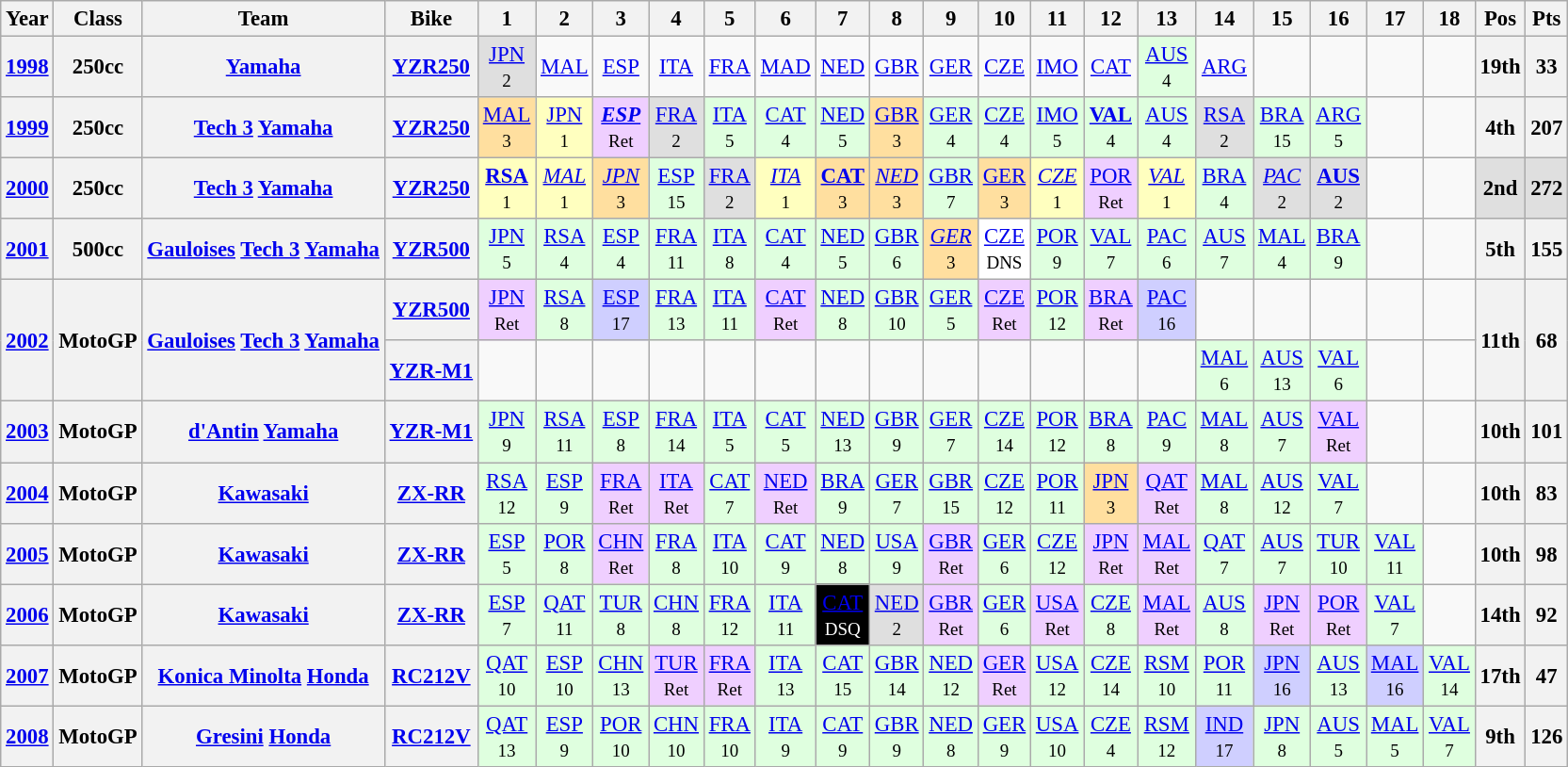<table class="wikitable" style="text-align:center; font-size:95%">
<tr>
<th>Year</th>
<th>Class</th>
<th>Team</th>
<th>Bike</th>
<th>1</th>
<th>2</th>
<th>3</th>
<th>4</th>
<th>5</th>
<th>6</th>
<th>7</th>
<th>8</th>
<th>9</th>
<th>10</th>
<th>11</th>
<th>12</th>
<th>13</th>
<th>14</th>
<th>15</th>
<th>16</th>
<th>17</th>
<th>18</th>
<th>Pos</th>
<th>Pts</th>
</tr>
<tr>
<th><a href='#'>1998</a></th>
<th>250cc</th>
<th><a href='#'>Yamaha</a></th>
<th><a href='#'>YZR250</a></th>
<td style="background:#DFDFDF;"><a href='#'>JPN</a><br><small>2</small></td>
<td><a href='#'>MAL</a></td>
<td><a href='#'>ESP</a></td>
<td><a href='#'>ITA</a></td>
<td><a href='#'>FRA</a></td>
<td><a href='#'>MAD</a></td>
<td><a href='#'>NED</a></td>
<td><a href='#'>GBR</a></td>
<td><a href='#'>GER</a></td>
<td><a href='#'>CZE</a></td>
<td><a href='#'>IMO</a></td>
<td><a href='#'>CAT</a></td>
<td style="background:#DFFFDF;"><a href='#'>AUS</a><br><small>4</small></td>
<td><a href='#'>ARG</a></td>
<td></td>
<td></td>
<td></td>
<td></td>
<th>19th</th>
<th>33</th>
</tr>
<tr>
<th><a href='#'>1999</a></th>
<th>250cc</th>
<th><a href='#'>Tech 3</a> <a href='#'>Yamaha</a></th>
<th><a href='#'>YZR250</a></th>
<td style="background:#FFDF9F;"><a href='#'>MAL</a><br><small>3</small></td>
<td style="background:#FFFFBF;"><a href='#'>JPN</a><br><small>1</small></td>
<td style="background:#EFCFFF;"><strong><em><a href='#'>ESP</a></em></strong><br><small>Ret</small></td>
<td style="background:#DFDFDF;"><a href='#'>FRA</a><br><small>2</small></td>
<td style="background:#DFFFDF;"><a href='#'>ITA</a><br><small>5</small></td>
<td style="background:#DFFFDF;"><a href='#'>CAT</a><br><small>4</small></td>
<td style="background:#DFFFDF;"><a href='#'>NED</a><br><small>5</small></td>
<td style="background:#FFDF9F;"><a href='#'>GBR</a><br><small>3</small></td>
<td style="background:#DFFFDF;"><a href='#'>GER</a><br><small>4</small></td>
<td style="background:#DFFFDF;"><a href='#'>CZE</a><br><small>4</small></td>
<td style="background:#DFFFDF;"><a href='#'>IMO</a><br><small>5</small></td>
<td style="background:#DFFFDF;"><strong><a href='#'>VAL</a></strong><br><small>4</small></td>
<td style="background:#DFFFDF;"><a href='#'>AUS</a><br><small>4</small></td>
<td style="background:#DFDFDF;"><a href='#'>RSA</a><br><small>2</small></td>
<td style="background:#DFFFDF;"><a href='#'>BRA</a><br><small>15</small></td>
<td style="background:#DFFFDF;"><a href='#'>ARG</a><br><small>5</small></td>
<td></td>
<td></td>
<th>4th</th>
<th>207</th>
</tr>
<tr>
<th><a href='#'>2000</a></th>
<th>250cc</th>
<th><a href='#'>Tech 3</a> <a href='#'>Yamaha</a></th>
<th><a href='#'>YZR250</a></th>
<td style="background:#FFFFBF;"><strong><a href='#'>RSA</a></strong><br><small>1</small></td>
<td style="background:#FFFFBF;"><em><a href='#'>MAL</a></em><br><small>1</small></td>
<td style="background:#FFDF9F;"><em><a href='#'>JPN</a></em><br><small>3</small></td>
<td style="background:#DFFFDF;"><a href='#'>ESP</a><br><small>15</small></td>
<td style="background:#DFDFDF;"><a href='#'>FRA</a><br><small>2</small></td>
<td style="background:#FFFFBF;"><em><a href='#'>ITA</a></em><br><small>1</small></td>
<td style="background:#FFDF9F;"><strong><a href='#'>CAT</a></strong><br><small>3</small></td>
<td style="background:#FFDF9F;"><em><a href='#'>NED</a></em><br><small>3</small></td>
<td style="background:#DFFFDF;"><a href='#'>GBR</a><br><small>7</small></td>
<td style="background:#FFDF9F;"><a href='#'>GER</a><br><small>3</small></td>
<td style="background:#FFFFBF;"><em><a href='#'>CZE</a></em><br><small>1</small></td>
<td style="background:#EFCFFF;"><a href='#'>POR</a><br><small>Ret</small></td>
<td style="background:#FFFFBF;"><em><a href='#'>VAL</a></em><br><small>1</small></td>
<td style="background:#DFFFDF;"><a href='#'>BRA</a><br><small>4</small></td>
<td style="background:#DFDFDF;"><em><a href='#'>PAC</a></em><br><small>2</small></td>
<td style="background:#DFDFDF;"><strong><a href='#'>AUS</a></strong><br><small>2</small></td>
<td></td>
<td></td>
<td style="background:#DFDFDF;"><strong>2nd</strong></td>
<td style="background:#DFDFDF;"><strong>272</strong></td>
</tr>
<tr>
<th><a href='#'>2001</a></th>
<th>500cc</th>
<th><a href='#'>Gauloises</a> <a href='#'>Tech 3</a> <a href='#'>Yamaha</a></th>
<th><a href='#'>YZR500</a></th>
<td style="background:#DFFFDF;"><a href='#'>JPN</a><br><small>5</small></td>
<td style="background:#DFFFDF;"><a href='#'>RSA</a><br><small>4</small></td>
<td style="background:#DFFFDF;"><a href='#'>ESP</a><br><small>4</small></td>
<td style="background:#DFFFDF;"><a href='#'>FRA</a><br><small>11</small></td>
<td style="background:#DFFFDF;"><a href='#'>ITA</a><br><small>8</small></td>
<td style="background:#DFFFDF;"><a href='#'>CAT</a><br><small>4</small></td>
<td style="background:#DFFFDF;"><a href='#'>NED</a><br><small>5</small></td>
<td style="background:#DFFFDF;"><a href='#'>GBR</a><br><small>6</small></td>
<td style="background:#FFDF9F;"><em><a href='#'>GER</a></em><br><small>3</small></td>
<td style="background:#FFFFFF;"><a href='#'>CZE</a><br><small>DNS</small></td>
<td style="background:#DFFFDF;"><a href='#'>POR</a><br><small>9</small></td>
<td style="background:#DFFFDF;"><a href='#'>VAL</a><br><small>7</small></td>
<td style="background:#DFFFDF;"><a href='#'>PAC</a><br><small>6</small></td>
<td style="background:#DFFFDF;"><a href='#'>AUS</a><br><small>7</small></td>
<td style="background:#DFFFDF;"><a href='#'>MAL</a><br><small>4</small></td>
<td style="background:#DFFFDF;"><a href='#'>BRA</a><br><small>9</small></td>
<td></td>
<td></td>
<th>5th</th>
<th>155</th>
</tr>
<tr>
<th rowspan="2"><a href='#'>2002</a></th>
<th rowspan="2">MotoGP</th>
<th rowspan="2"><a href='#'>Gauloises</a> <a href='#'>Tech 3</a> <a href='#'>Yamaha</a></th>
<th><a href='#'>YZR500</a></th>
<td style="background:#EFCFFF;"><a href='#'>JPN</a><br><small>Ret</small></td>
<td style="background:#DFFFDF;"><a href='#'>RSA</a><br><small>8</small></td>
<td style="background:#CFCFFF;"><a href='#'>ESP</a><br><small>17</small></td>
<td style="background:#DFFFDF;"><a href='#'>FRA</a><br><small>13</small></td>
<td style="background:#DFFFDF;"><a href='#'>ITA</a><br><small>11</small></td>
<td style="background:#EFCFFF;"><a href='#'>CAT</a><br><small>Ret</small></td>
<td style="background:#DFFFDF;"><a href='#'>NED</a><br><small>8</small></td>
<td style="background:#DFFFDF;"><a href='#'>GBR</a><br><small>10</small></td>
<td style="background:#DFFFDF;"><a href='#'>GER</a><br><small>5</small></td>
<td style="background:#EFCFFF;"><a href='#'>CZE</a><br><small>Ret</small></td>
<td style="background:#DFFFDF;"><a href='#'>POR</a><br><small>12</small></td>
<td style="background:#EFCFFF;"><a href='#'>BRA</a><br><small>Ret</small></td>
<td style="background:#CFCFFF;"><a href='#'>PAC</a><br><small>16</small></td>
<td></td>
<td></td>
<td></td>
<td></td>
<td></td>
<th rowspan="2">11th</th>
<th rowspan="2">68</th>
</tr>
<tr>
<th><a href='#'>YZR-M1</a></th>
<td></td>
<td></td>
<td></td>
<td></td>
<td></td>
<td></td>
<td></td>
<td></td>
<td></td>
<td></td>
<td></td>
<td></td>
<td></td>
<td style="background:#DFFFDF;"><a href='#'>MAL</a><br><small>6</small></td>
<td style="background:#DFFFDF;"><a href='#'>AUS</a><br><small>13</small></td>
<td style="background:#DFFFDF;"><a href='#'>VAL</a><br><small>6</small></td>
<td></td>
<td></td>
</tr>
<tr>
<th><a href='#'>2003</a></th>
<th>MotoGP</th>
<th><a href='#'>d'Antin</a> <a href='#'>Yamaha</a></th>
<th><a href='#'>YZR-M1</a></th>
<td style="background:#DFFFDF;"><a href='#'>JPN</a><br><small>9</small></td>
<td style="background:#DFFFDF;"><a href='#'>RSA</a><br><small>11</small></td>
<td style="background:#DFFFDF;"><a href='#'>ESP</a><br><small>8</small></td>
<td style="background:#DFFFDF;"><a href='#'>FRA</a><br><small>14</small></td>
<td style="background:#DFFFDF;"><a href='#'>ITA</a><br><small>5</small></td>
<td style="background:#DFFFDF;"><a href='#'>CAT</a><br><small>5</small></td>
<td style="background:#DFFFDF;"><a href='#'>NED</a><br><small>13</small></td>
<td style="background:#DFFFDF;"><a href='#'>GBR</a><br><small>9</small></td>
<td style="background:#DFFFDF;"><a href='#'>GER</a><br><small>7</small></td>
<td style="background:#DFFFDF;"><a href='#'>CZE</a><br><small>14</small></td>
<td style="background:#DFFFDF;"><a href='#'>POR</a><br><small>12</small></td>
<td style="background:#DFFFDF;"><a href='#'>BRA</a><br><small>8</small></td>
<td style="background:#DFFFDF;"><a href='#'>PAC</a><br><small>9</small></td>
<td style="background:#DFFFDF;"><a href='#'>MAL</a><br><small>8</small></td>
<td style="background:#DFFFDF;"><a href='#'>AUS</a><br><small>7</small></td>
<td style="background:#EFCFFF;"><a href='#'>VAL</a><br><small>Ret</small></td>
<td></td>
<td></td>
<th>10th</th>
<th>101</th>
</tr>
<tr>
<th><a href='#'>2004</a></th>
<th>MotoGP</th>
<th><a href='#'>Kawasaki</a></th>
<th><a href='#'>ZX-RR</a></th>
<td style="background:#DFFFDF;"><a href='#'>RSA</a><br><small>12</small></td>
<td style="background:#DFFFDF;"><a href='#'>ESP</a><br><small>9</small></td>
<td style="background:#EFCFFF;"><a href='#'>FRA</a><br><small>Ret</small></td>
<td style="background:#EFCFFF;"><a href='#'>ITA</a><br><small>Ret</small></td>
<td style="background:#DFFFDF;"><a href='#'>CAT</a><br><small>7</small></td>
<td style="background:#EFCFFF;"><a href='#'>NED</a><br><small>Ret</small></td>
<td style="background:#DFFFDF;"><a href='#'>BRA</a><br><small>9</small></td>
<td style="background:#DFFFDF;"><a href='#'>GER</a><br><small>7</small></td>
<td style="background:#DFFFDF;"><a href='#'>GBR</a><br><small>15</small></td>
<td style="background:#DFFFDF;"><a href='#'>CZE</a><br><small>12</small></td>
<td style="background:#DFFFDF;"><a href='#'>POR</a><br><small>11</small></td>
<td style="background:#FFDF9F;"><a href='#'>JPN</a><br><small>3</small></td>
<td style="background:#EFCFFF;"><a href='#'>QAT</a><br><small>Ret</small></td>
<td style="background:#DFFFDF;"><a href='#'>MAL</a><br><small>8</small></td>
<td style="background:#DFFFDF;"><a href='#'>AUS</a><br><small>12</small></td>
<td style="background:#DFFFDF;"><a href='#'>VAL</a><br><small>7</small></td>
<td></td>
<td></td>
<th>10th</th>
<th>83</th>
</tr>
<tr>
<th><a href='#'>2005</a></th>
<th>MotoGP</th>
<th><a href='#'>Kawasaki</a></th>
<th><a href='#'>ZX-RR</a></th>
<td style="background:#DFFFDF;"><a href='#'>ESP</a><br><small>5</small></td>
<td style="background:#DFFFDF;"><a href='#'>POR</a><br><small>8</small></td>
<td style="background:#EFCFFF;"><a href='#'>CHN</a><br><small>Ret</small></td>
<td style="background:#DFFFDF;"><a href='#'>FRA</a><br><small>8</small></td>
<td style="background:#DFFFDF;"><a href='#'>ITA</a><br><small>10</small></td>
<td style="background:#DFFFDF;"><a href='#'>CAT</a><br><small>9</small></td>
<td style="background:#DFFFDF;"><a href='#'>NED</a><br><small>8</small></td>
<td style="background:#DFFFDF;"><a href='#'>USA</a><br><small>9</small></td>
<td style="background:#EFCFFF;"><a href='#'>GBR</a><br><small>Ret</small></td>
<td style="background:#DFFFDF;"><a href='#'>GER</a><br><small>6</small></td>
<td style="background:#DFFFDF;"><a href='#'>CZE</a><br><small>12</small></td>
<td style="background:#EFCFFF;"><a href='#'>JPN</a><br><small>Ret</small></td>
<td style="background:#EFCFFF;"><a href='#'>MAL</a><br><small>Ret</small></td>
<td style="background:#DFFFDF;"><a href='#'>QAT</a><br><small>7</small></td>
<td style="background:#DFFFDF;"><a href='#'>AUS</a><br><small>7</small></td>
<td style="background:#DFFFDF;"><a href='#'>TUR</a><br><small>10</small></td>
<td style="background:#DFFFDF;"><a href='#'>VAL</a><br><small>11</small></td>
<td></td>
<th>10th</th>
<th>98</th>
</tr>
<tr>
<th><a href='#'>2006</a></th>
<th>MotoGP</th>
<th><a href='#'>Kawasaki</a></th>
<th><a href='#'>ZX-RR</a></th>
<td style="background:#DFFFDF;"><a href='#'>ESP</a><br><small>7</small></td>
<td style="background:#DFFFDF;"><a href='#'>QAT</a><br><small>11</small></td>
<td style="background:#DFFFDF;"><a href='#'>TUR</a><br><small>8</small></td>
<td style="background:#DFFFDF;"><a href='#'>CHN</a><br><small>8</small></td>
<td style="background:#DFFFDF;"><a href='#'>FRA</a><br><small>12</small></td>
<td style="background:#DFFFDF;"><a href='#'>ITA</a><br><small>11</small></td>
<td style="background:#000000; color:white;"><a href='#'><span>CAT</span></a><br><small>DSQ</small></td>
<td style="background:#DFDFDF;"><a href='#'>NED</a><br><small>2</small></td>
<td style="background:#EFCFFF;"><a href='#'>GBR</a><br><small>Ret</small></td>
<td style="background:#DFFFDF;"><a href='#'>GER</a><br><small>6</small></td>
<td style="background:#EFCFFF;"><a href='#'>USA</a><br><small>Ret</small></td>
<td style="background:#DFFFDF;"><a href='#'>CZE</a><br><small>8</small></td>
<td style="background:#EFCFFF;"><a href='#'>MAL</a><br><small>Ret</small></td>
<td style="background:#DFFFDF;"><a href='#'>AUS</a><br><small>8</small></td>
<td style="background:#EFCFFF;"><a href='#'>JPN</a><br><small>Ret</small></td>
<td style="background:#EFCFFF;"><a href='#'>POR</a><br><small>Ret</small></td>
<td style="background:#DFFFDF;"><a href='#'>VAL</a><br><small>7</small></td>
<td></td>
<th>14th</th>
<th>92</th>
</tr>
<tr>
<th><a href='#'>2007</a></th>
<th>MotoGP</th>
<th><a href='#'>Konica Minolta</a> <a href='#'>Honda</a></th>
<th><a href='#'>RC212V</a></th>
<td style="background:#DFFFDF;"><a href='#'>QAT</a><br><small>10</small></td>
<td style="background:#DFFFDF;"><a href='#'>ESP</a><br><small>10</small></td>
<td style="background:#DFFFDF;"><a href='#'>CHN</a><br><small>13</small></td>
<td style="background:#EFCFFF;"><a href='#'>TUR</a><br><small>Ret</small></td>
<td style="background:#EFCFFF;"><a href='#'>FRA</a><br><small>Ret</small></td>
<td style="background:#DFFFDF;"><a href='#'>ITA</a><br><small>13</small></td>
<td style="background:#DFFFDF;"><a href='#'>CAT</a><br><small>15</small></td>
<td style="background:#DFFFDF;"><a href='#'>GBR</a><br><small>14</small></td>
<td style="background:#DFFFDF;"><a href='#'>NED</a><br><small>12</small></td>
<td style="background:#EFCFFF;"><a href='#'>GER</a><br><small>Ret</small></td>
<td style="background:#DFFFDF;"><a href='#'>USA</a><br><small>12</small></td>
<td style="background:#DFFFDF;"><a href='#'>CZE</a><br><small>14</small></td>
<td style="background:#DFFFDF;"><a href='#'>RSM</a><br><small>10</small></td>
<td style="background:#DFFFDF;"><a href='#'>POR</a><br><small>11</small></td>
<td style="background:#CFCFFF;"><a href='#'>JPN</a><br><small>16</small></td>
<td style="background:#DFFFDF;"><a href='#'>AUS</a><br><small>13</small></td>
<td style="background:#CFCFFF;"><a href='#'>MAL</a><br><small>16</small></td>
<td style="background:#DFFFDF;"><a href='#'>VAL</a><br><small>14</small></td>
<th>17th</th>
<th>47</th>
</tr>
<tr>
<th><a href='#'>2008</a></th>
<th>MotoGP</th>
<th><a href='#'>Gresini</a> <a href='#'>Honda</a></th>
<th><a href='#'>RC212V</a></th>
<td style="background:#DFFFDF;"><a href='#'>QAT</a><br><small>13</small></td>
<td style="background:#DFFFDF;"><a href='#'>ESP</a><br><small>9</small></td>
<td style="background:#DFFFDF;"><a href='#'>POR</a><br><small>10</small></td>
<td style="background:#DFFFDF;"><a href='#'>CHN</a><br><small>10</small></td>
<td style="background:#DFFFDF;"><a href='#'>FRA</a><br><small>10</small></td>
<td style="background:#DFFFDF;"><a href='#'>ITA</a><br><small>9</small></td>
<td style="background:#DFFFDF;"><a href='#'>CAT</a><br><small>9</small></td>
<td style="background:#DFFFDF;"><a href='#'>GBR</a><br><small>9</small></td>
<td style="background:#DFFFDF;"><a href='#'>NED</a><br><small>8</small></td>
<td style="background:#DFFFDF;"><a href='#'>GER</a><br><small>9</small></td>
<td style="background:#DFFFDF;"><a href='#'>USA</a><br><small>10</small></td>
<td style="background:#DFFFDF;"><a href='#'>CZE</a><br><small>4</small></td>
<td style="background:#DFFFDF;"><a href='#'>RSM</a><br><small>12</small></td>
<td style="background:#CFCFFF;"><a href='#'>IND</a><br><small>17</small></td>
<td style="background:#DFFFDF;"><a href='#'>JPN</a><br><small>8</small></td>
<td style="background:#DFFFDF;"><a href='#'>AUS</a><br><small>5</small></td>
<td style="background:#DFFFDF;"><a href='#'>MAL</a><br><small>5</small></td>
<td style="background:#DFFFDF;"><a href='#'>VAL</a><br><small>7</small></td>
<th>9th</th>
<th>126</th>
</tr>
</table>
